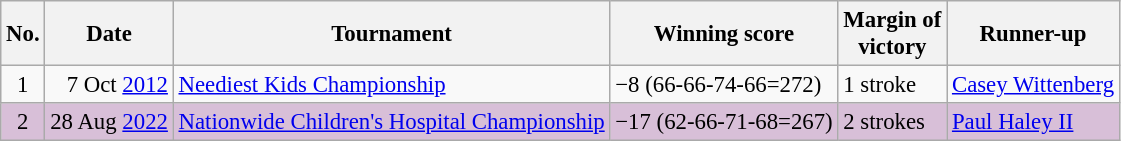<table class="wikitable" style="font-size:95%;">
<tr>
<th>No.</th>
<th>Date</th>
<th>Tournament</th>
<th>Winning score</th>
<th>Margin of<br>victory</th>
<th>Runner-up</th>
</tr>
<tr>
<td align=center>1</td>
<td align=right>7 Oct <a href='#'>2012</a></td>
<td><a href='#'>Neediest Kids Championship</a></td>
<td>−8 (66-66-74-66=272)</td>
<td>1 stroke</td>
<td> <a href='#'>Casey Wittenberg</a></td>
</tr>
<tr style="background:#D8BFD8;">
<td align=center>2</td>
<td align=right>28 Aug <a href='#'>2022</a></td>
<td><a href='#'>Nationwide Children's Hospital Championship</a></td>
<td>−17 (62-66-71-68=267)</td>
<td>2 strokes</td>
<td> <a href='#'>Paul Haley II</a></td>
</tr>
</table>
